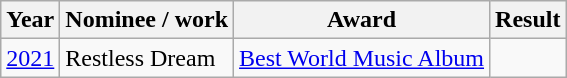<table class="wikitable">
<tr>
<th>Year</th>
<th>Nominee / work</th>
<th>Award</th>
<th>Result</th>
</tr>
<tr>
<td><a href='#'>2021</a></td>
<td>Restless Dream</td>
<td><a href='#'>Best World Music Album</a></td>
<td></td>
</tr>
</table>
